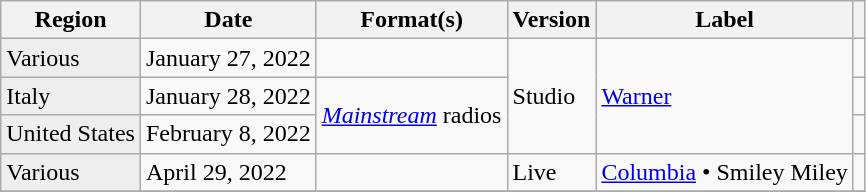<table class="wikitable plainrowheaders">
<tr>
<th><strong>Region</strong></th>
<th><strong>Date</strong></th>
<th><strong>Format(s)</strong></th>
<th>Version</th>
<th><strong>Label</strong></th>
<th></th>
</tr>
<tr>
<td style="background-color: #eee;">Various</td>
<td>January 27, 2022</td>
<td></td>
<td rowspan="3">Studio</td>
<td rowspan="3"><a href='#'>Warner</a></td>
<td></td>
</tr>
<tr>
<td style="background-color: #eee;">Italy</td>
<td>January 28, 2022</td>
<td rowspan="2"><a href='#'><em>Mainstream</em></a> radios</td>
<td></td>
</tr>
<tr>
<td style="background-color: #eee;">United States</td>
<td>February 8, 2022</td>
<td></td>
</tr>
<tr>
<td style="background-color: #eee;">Various</td>
<td>April 29, 2022</td>
<td></td>
<td>Live</td>
<td rowspan="1"><a href='#'>Columbia</a> • Smiley Miley</td>
<td></td>
</tr>
<tr>
</tr>
</table>
